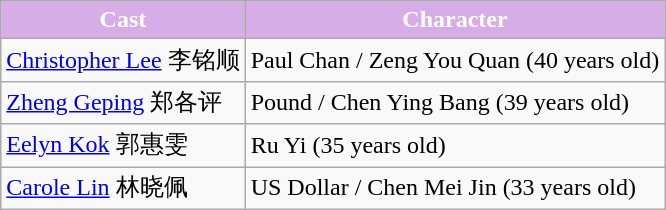<table class="wikitable">
<tr>
<th style="background:#d7ade8; color:white">Cast</th>
<th style="background:#d7ade8; color:white">Character</th>
</tr>
<tr>
<td><a href='#'>Christopher Lee</a> 李铭顺</td>
<td>Paul Chan / Zeng You Quan (40 years old)</td>
</tr>
<tr>
<td><a href='#'>Zheng Geping</a> 郑各评</td>
<td>Pound / Chen Ying Bang (39 years old)</td>
</tr>
<tr>
<td><a href='#'>Eelyn Kok</a> 郭惠雯</td>
<td>Ru Yi (35 years old)</td>
</tr>
<tr>
<td><a href='#'>Carole Lin</a> 林晓佩</td>
<td>US Dollar / Chen Mei Jin (33 years old)</td>
</tr>
</table>
